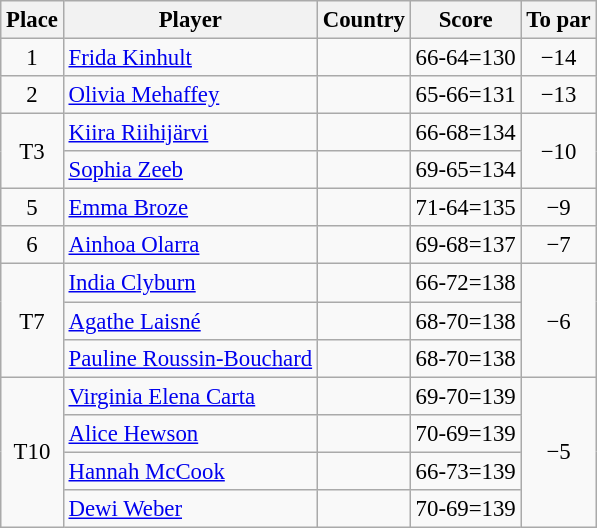<table class="wikitable" style="font-size:95%;">
<tr>
<th>Place</th>
<th>Player</th>
<th>Country</th>
<th>Score</th>
<th>To par</th>
</tr>
<tr>
<td align=center>1</td>
<td><a href='#'>Frida Kinhult</a></td>
<td></td>
<td align=center>66-64=130</td>
<td align=center>−14</td>
</tr>
<tr>
<td align="center">2</td>
<td><a href='#'>Olivia Mehaffey</a></td>
<td></td>
<td align=center>65-66=131</td>
<td align="center">−13</td>
</tr>
<tr>
<td rowspan="2" align=center>T3</td>
<td><a href='#'>Kiira Riihijärvi</a></td>
<td></td>
<td align="center">66-68=134</td>
<td rowspan="2" align=center>−10</td>
</tr>
<tr>
<td><a href='#'>Sophia Zeeb</a></td>
<td></td>
<td align=center>69-65=134</td>
</tr>
<tr>
<td align="center">5</td>
<td><a href='#'>Emma Broze</a></td>
<td></td>
<td align="center">71-64=135</td>
<td align="center">−9</td>
</tr>
<tr>
<td align="center">6</td>
<td><a href='#'>Ainhoa Olarra</a></td>
<td></td>
<td align=center>69-68=137</td>
<td align="center">−7</td>
</tr>
<tr>
<td rowspan="3" align=center>T7</td>
<td><a href='#'>India Clyburn</a></td>
<td></td>
<td align="center">66-72=138</td>
<td rowspan="3" align=center>−6</td>
</tr>
<tr>
<td><a href='#'>Agathe Laisné</a></td>
<td></td>
<td align=center>68-70=138</td>
</tr>
<tr>
<td><a href='#'>Pauline Roussin-Bouchard</a></td>
<td></td>
<td align=center>68-70=138</td>
</tr>
<tr>
<td rowspan="4" align="center">T10</td>
<td><a href='#'>Virginia Elena Carta</a></td>
<td></td>
<td align="center">69-70=139</td>
<td rowspan="4" align="center">−5</td>
</tr>
<tr>
<td><a href='#'>Alice Hewson</a></td>
<td></td>
<td align="center">70-69=139</td>
</tr>
<tr>
<td><a href='#'>Hannah McCook</a></td>
<td></td>
<td align="center">66-73=139</td>
</tr>
<tr>
<td><a href='#'>Dewi Weber</a></td>
<td></td>
<td align="center">70-69=139</td>
</tr>
</table>
